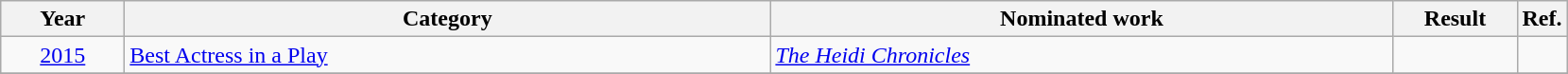<table class=wikitable>
<tr>
<th scope="col" style="width:5em;">Year</th>
<th scope="col" style="width:28em;">Category</th>
<th scope="col" style="width:27em;">Nominated work</th>
<th scope="col" style="width:5em;">Result</th>
<th>Ref.</th>
</tr>
<tr>
<td scope="row" style="text-align:center;"><a href='#'>2015</a></td>
<td><a href='#'>Best Actress in a Play</a></td>
<td><em><a href='#'>The Heidi Chronicles</a></em></td>
<td></td>
<td style="text-align:center;"></td>
</tr>
<tr>
</tr>
</table>
